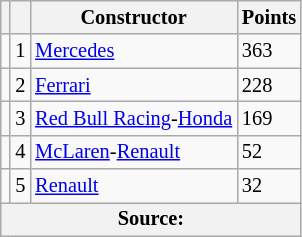<table class="wikitable" style="font-size: 85%;">
<tr>
<th></th>
<th></th>
<th>Constructor</th>
<th>Points</th>
</tr>
<tr>
<td align="left"></td>
<td align="center">1</td>
<td> <a href='#'>Mercedes</a></td>
<td>363</td>
</tr>
<tr>
<td align="left"></td>
<td align="center">2</td>
<td> <a href='#'>Ferrari</a></td>
<td>228</td>
</tr>
<tr>
<td align="left"></td>
<td align="center">3</td>
<td> <a href='#'>Red Bull Racing</a>-<a href='#'>Honda</a></td>
<td>169</td>
</tr>
<tr>
<td align="left"></td>
<td align="center">4</td>
<td> <a href='#'>McLaren</a>-<a href='#'>Renault</a></td>
<td>52</td>
</tr>
<tr>
<td align="left"></td>
<td align="center">5</td>
<td> <a href='#'>Renault</a></td>
<td>32</td>
</tr>
<tr>
<th colspan=4>Source:</th>
</tr>
</table>
